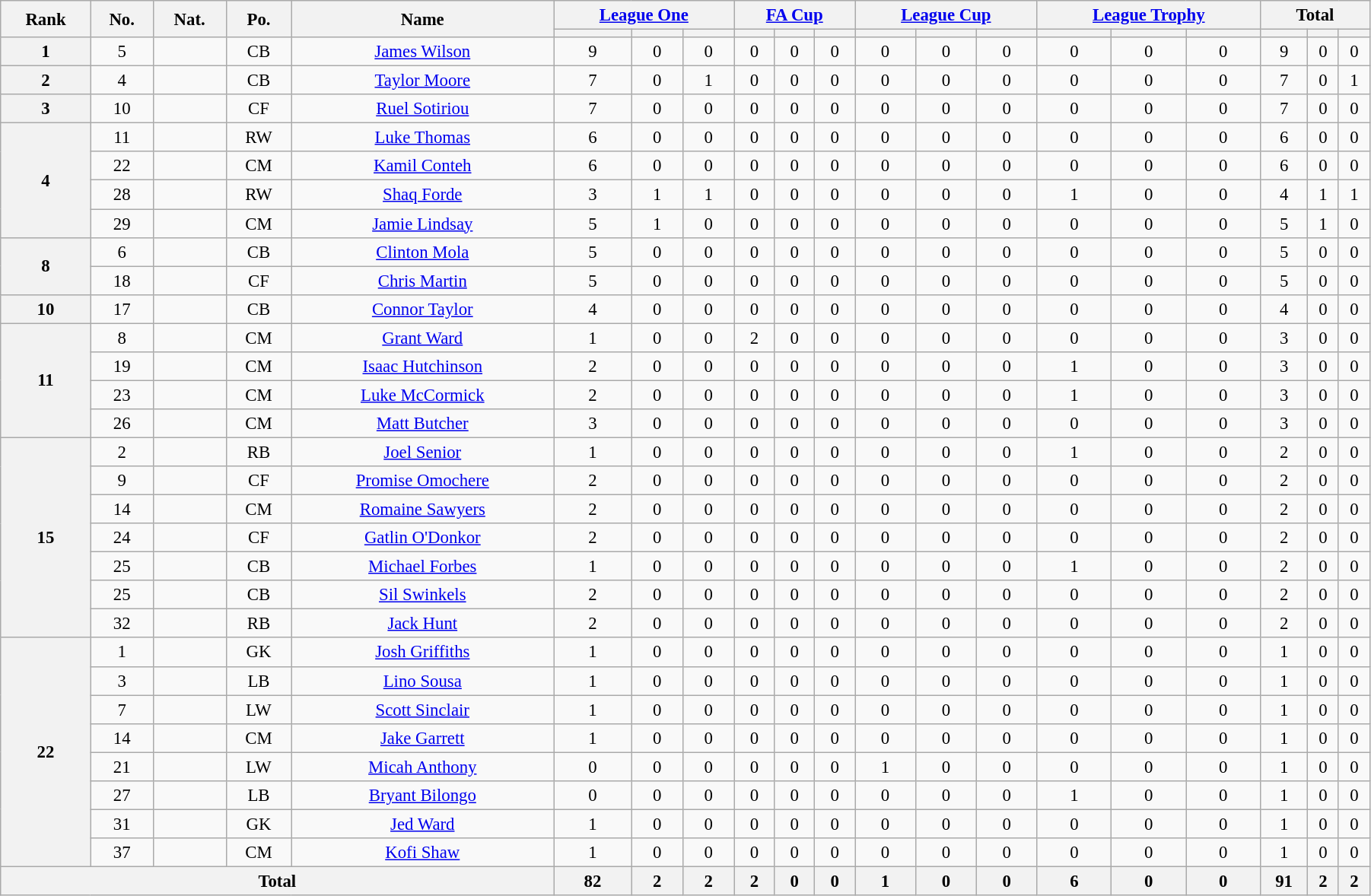<table class="wikitable" style="text-align:center; font-size:95%; width:95%;">
<tr>
<th rowspan=2>Rank</th>
<th rowspan=2>No.</th>
<th rowspan=2>Nat.</th>
<th rowspan=2>Po.</th>
<th rowspan=2>Name</th>
<th colspan=3><a href='#'>League One</a></th>
<th colspan=3><a href='#'>FA Cup</a></th>
<th colspan=3><a href='#'>League Cup</a></th>
<th colspan=3><a href='#'>League Trophy</a></th>
<th colspan=3>Total</th>
</tr>
<tr>
<th></th>
<th></th>
<th></th>
<th></th>
<th></th>
<th></th>
<th></th>
<th></th>
<th></th>
<th></th>
<th></th>
<th></th>
<th></th>
<th></th>
<th></th>
</tr>
<tr>
<th rowspan="1">1</th>
<td>5</td>
<td></td>
<td>CB</td>
<td><a href='#'>James Wilson</a></td>
<td>9</td>
<td>0</td>
<td>0</td>
<td>0</td>
<td>0</td>
<td>0</td>
<td>0</td>
<td>0</td>
<td>0</td>
<td>0</td>
<td>0</td>
<td>0</td>
<td>9</td>
<td>0</td>
<td>0</td>
</tr>
<tr>
<th rowspan="1">2</th>
<td>4</td>
<td></td>
<td>CB</td>
<td><a href='#'>Taylor Moore</a></td>
<td>7</td>
<td>0</td>
<td>1</td>
<td>0</td>
<td>0</td>
<td>0</td>
<td>0</td>
<td>0</td>
<td>0</td>
<td>0</td>
<td>0</td>
<td>0</td>
<td>7</td>
<td>0</td>
<td>1</td>
</tr>
<tr>
<th rowspan="1">3</th>
<td>10</td>
<td></td>
<td>CF</td>
<td><a href='#'>Ruel Sotiriou</a></td>
<td>7</td>
<td>0</td>
<td>0</td>
<td>0</td>
<td>0</td>
<td>0</td>
<td>0</td>
<td>0</td>
<td>0</td>
<td>0</td>
<td>0</td>
<td>0</td>
<td>7</td>
<td>0</td>
<td>0</td>
</tr>
<tr>
<th rowspan="4">4</th>
<td>11</td>
<td></td>
<td>RW</td>
<td><a href='#'>Luke Thomas</a></td>
<td>6</td>
<td>0</td>
<td>0</td>
<td>0</td>
<td>0</td>
<td>0</td>
<td>0</td>
<td>0</td>
<td>0</td>
<td>0</td>
<td>0</td>
<td>0</td>
<td>6</td>
<td>0</td>
<td>0</td>
</tr>
<tr>
<td>22</td>
<td></td>
<td>CM</td>
<td><a href='#'>Kamil Conteh</a></td>
<td>6</td>
<td>0</td>
<td>0</td>
<td>0</td>
<td>0</td>
<td>0</td>
<td>0</td>
<td>0</td>
<td>0</td>
<td>0</td>
<td>0</td>
<td>0</td>
<td>6</td>
<td>0</td>
<td>0</td>
</tr>
<tr>
<td>28</td>
<td></td>
<td>RW</td>
<td><a href='#'>Shaq Forde</a></td>
<td>3</td>
<td>1</td>
<td>1</td>
<td>0</td>
<td>0</td>
<td>0</td>
<td>0</td>
<td>0</td>
<td>0</td>
<td>1</td>
<td>0</td>
<td>0</td>
<td>4</td>
<td>1</td>
<td>1</td>
</tr>
<tr>
<td>29</td>
<td></td>
<td>CM</td>
<td><a href='#'>Jamie Lindsay</a></td>
<td>5</td>
<td>1</td>
<td>0</td>
<td>0</td>
<td>0</td>
<td>0</td>
<td>0</td>
<td>0</td>
<td>0</td>
<td>0</td>
<td>0</td>
<td>0</td>
<td>5</td>
<td>1</td>
<td>0</td>
</tr>
<tr>
<th rowspan="2">8</th>
<td>6</td>
<td></td>
<td>CB</td>
<td><a href='#'>Clinton Mola</a></td>
<td>5</td>
<td>0</td>
<td>0</td>
<td>0</td>
<td>0</td>
<td>0</td>
<td>0</td>
<td>0</td>
<td>0</td>
<td>0</td>
<td>0</td>
<td>0</td>
<td>5</td>
<td>0</td>
<td>0</td>
</tr>
<tr>
<td>18</td>
<td></td>
<td>CF</td>
<td><a href='#'>Chris Martin</a></td>
<td>5</td>
<td>0</td>
<td>0</td>
<td>0</td>
<td>0</td>
<td>0</td>
<td>0</td>
<td>0</td>
<td>0</td>
<td>0</td>
<td>0</td>
<td>0</td>
<td>5</td>
<td>0</td>
<td>0</td>
</tr>
<tr>
<th rowspan="1">10</th>
<td>17</td>
<td></td>
<td>CB</td>
<td><a href='#'>Connor Taylor</a></td>
<td>4</td>
<td>0</td>
<td>0</td>
<td>0</td>
<td>0</td>
<td>0</td>
<td>0</td>
<td>0</td>
<td>0</td>
<td>0</td>
<td>0</td>
<td>0</td>
<td>4</td>
<td>0</td>
<td>0</td>
</tr>
<tr>
<th rowspan="4">11</th>
<td>8</td>
<td></td>
<td>CM</td>
<td><a href='#'>Grant Ward</a></td>
<td>1</td>
<td>0</td>
<td>0</td>
<td>2</td>
<td>0</td>
<td>0</td>
<td>0</td>
<td>0</td>
<td>0</td>
<td>0</td>
<td>0</td>
<td>0</td>
<td>3</td>
<td>0</td>
<td>0</td>
</tr>
<tr>
<td>19</td>
<td></td>
<td>CM</td>
<td><a href='#'>Isaac Hutchinson</a></td>
<td>2</td>
<td>0</td>
<td>0</td>
<td>0</td>
<td>0</td>
<td>0</td>
<td>0</td>
<td>0</td>
<td>0</td>
<td>1</td>
<td>0</td>
<td>0</td>
<td>3</td>
<td>0</td>
<td>0</td>
</tr>
<tr>
<td>23</td>
<td></td>
<td>CM</td>
<td><a href='#'>Luke McCormick</a></td>
<td>2</td>
<td>0</td>
<td>0</td>
<td>0</td>
<td>0</td>
<td>0</td>
<td>0</td>
<td>0</td>
<td>0</td>
<td>1</td>
<td>0</td>
<td>0</td>
<td>3</td>
<td>0</td>
<td>0</td>
</tr>
<tr>
<td>26</td>
<td></td>
<td>CM</td>
<td><a href='#'>Matt Butcher</a></td>
<td>3</td>
<td>0</td>
<td>0</td>
<td>0</td>
<td>0</td>
<td>0</td>
<td>0</td>
<td>0</td>
<td>0</td>
<td>0</td>
<td>0</td>
<td>0</td>
<td>3</td>
<td>0</td>
<td>0</td>
</tr>
<tr>
<th rowspan="7">15</th>
<td>2</td>
<td></td>
<td>RB</td>
<td><a href='#'>Joel Senior</a></td>
<td>1</td>
<td>0</td>
<td>0</td>
<td>0</td>
<td>0</td>
<td>0</td>
<td>0</td>
<td>0</td>
<td>0</td>
<td>1</td>
<td>0</td>
<td>0</td>
<td>2</td>
<td>0</td>
<td>0</td>
</tr>
<tr>
<td>9</td>
<td></td>
<td>CF</td>
<td><a href='#'>Promise Omochere</a></td>
<td>2</td>
<td>0</td>
<td>0</td>
<td>0</td>
<td>0</td>
<td>0</td>
<td>0</td>
<td>0</td>
<td>0</td>
<td>0</td>
<td>0</td>
<td>0</td>
<td>2</td>
<td>0</td>
<td>0</td>
</tr>
<tr>
<td>14</td>
<td></td>
<td>CM</td>
<td><a href='#'>Romaine Sawyers</a></td>
<td>2</td>
<td>0</td>
<td>0</td>
<td>0</td>
<td>0</td>
<td>0</td>
<td>0</td>
<td>0</td>
<td>0</td>
<td>0</td>
<td>0</td>
<td>0</td>
<td>2</td>
<td>0</td>
<td>0</td>
</tr>
<tr>
<td>24</td>
<td></td>
<td>CF</td>
<td><a href='#'>Gatlin O'Donkor</a></td>
<td>2</td>
<td>0</td>
<td>0</td>
<td>0</td>
<td>0</td>
<td>0</td>
<td>0</td>
<td>0</td>
<td>0</td>
<td>0</td>
<td>0</td>
<td>0</td>
<td>2</td>
<td>0</td>
<td>0</td>
</tr>
<tr>
<td>25</td>
<td></td>
<td>CB</td>
<td><a href='#'>Michael Forbes</a></td>
<td>1</td>
<td>0</td>
<td>0</td>
<td>0</td>
<td>0</td>
<td>0</td>
<td>0</td>
<td>0</td>
<td>0</td>
<td>1</td>
<td>0</td>
<td>0</td>
<td>2</td>
<td>0</td>
<td>0</td>
</tr>
<tr>
<td>25</td>
<td></td>
<td>CB</td>
<td><a href='#'>Sil Swinkels</a></td>
<td>2</td>
<td>0</td>
<td>0</td>
<td>0</td>
<td>0</td>
<td>0</td>
<td>0</td>
<td>0</td>
<td>0</td>
<td>0</td>
<td>0</td>
<td>0</td>
<td>2</td>
<td>0</td>
<td>0</td>
</tr>
<tr>
<td>32</td>
<td></td>
<td>RB</td>
<td><a href='#'>Jack Hunt</a></td>
<td>2</td>
<td>0</td>
<td>0</td>
<td>0</td>
<td>0</td>
<td>0</td>
<td>0</td>
<td>0</td>
<td>0</td>
<td>0</td>
<td>0</td>
<td>0</td>
<td>2</td>
<td>0</td>
<td>0</td>
</tr>
<tr>
<th rowspan="8">22</th>
<td>1</td>
<td></td>
<td>GK</td>
<td><a href='#'>Josh Griffiths</a></td>
<td>1</td>
<td>0</td>
<td>0</td>
<td>0</td>
<td>0</td>
<td>0</td>
<td>0</td>
<td>0</td>
<td>0</td>
<td>0</td>
<td>0</td>
<td>0</td>
<td>1</td>
<td>0</td>
<td>0</td>
</tr>
<tr>
<td>3</td>
<td></td>
<td>LB</td>
<td><a href='#'>Lino Sousa</a></td>
<td>1</td>
<td>0</td>
<td>0</td>
<td>0</td>
<td>0</td>
<td>0</td>
<td>0</td>
<td>0</td>
<td>0</td>
<td>0</td>
<td>0</td>
<td>0</td>
<td>1</td>
<td>0</td>
<td>0</td>
</tr>
<tr>
<td>7</td>
<td></td>
<td>LW</td>
<td><a href='#'>Scott Sinclair</a></td>
<td>1</td>
<td>0</td>
<td>0</td>
<td>0</td>
<td>0</td>
<td>0</td>
<td>0</td>
<td>0</td>
<td>0</td>
<td>0</td>
<td>0</td>
<td>0</td>
<td>1</td>
<td>0</td>
<td>0</td>
</tr>
<tr>
<td>14</td>
<td></td>
<td>CM</td>
<td><a href='#'>Jake Garrett</a></td>
<td>1</td>
<td>0</td>
<td>0</td>
<td>0</td>
<td>0</td>
<td>0</td>
<td>0</td>
<td>0</td>
<td>0</td>
<td>0</td>
<td>0</td>
<td>0</td>
<td>1</td>
<td>0</td>
<td>0</td>
</tr>
<tr>
<td>21</td>
<td></td>
<td>LW</td>
<td><a href='#'>Micah Anthony</a></td>
<td>0</td>
<td>0</td>
<td>0</td>
<td>0</td>
<td>0</td>
<td>0</td>
<td>1</td>
<td>0</td>
<td>0</td>
<td>0</td>
<td>0</td>
<td>0</td>
<td>1</td>
<td>0</td>
<td>0</td>
</tr>
<tr>
<td>27</td>
<td></td>
<td>LB</td>
<td><a href='#'>Bryant Bilongo</a></td>
<td>0</td>
<td>0</td>
<td>0</td>
<td>0</td>
<td>0</td>
<td>0</td>
<td>0</td>
<td>0</td>
<td>0</td>
<td>1</td>
<td>0</td>
<td>0</td>
<td>1</td>
<td>0</td>
<td>0</td>
</tr>
<tr>
<td>31</td>
<td></td>
<td>GK</td>
<td><a href='#'>Jed Ward</a></td>
<td>1</td>
<td>0</td>
<td>0</td>
<td>0</td>
<td>0</td>
<td>0</td>
<td>0</td>
<td>0</td>
<td>0</td>
<td>0</td>
<td>0</td>
<td>0</td>
<td>1</td>
<td>0</td>
<td>0</td>
</tr>
<tr>
<td>37</td>
<td></td>
<td>CM</td>
<td><a href='#'>Kofi Shaw</a></td>
<td>1</td>
<td>0</td>
<td>0</td>
<td>0</td>
<td>0</td>
<td>0</td>
<td>0</td>
<td>0</td>
<td>0</td>
<td>0</td>
<td>0</td>
<td>0</td>
<td>1</td>
<td>0</td>
<td>0</td>
</tr>
<tr>
<th colspan="5">Total</th>
<th>82</th>
<th>2</th>
<th>2</th>
<th>2</th>
<th>0</th>
<th>0</th>
<th>1</th>
<th>0</th>
<th>0</th>
<th>6</th>
<th>0</th>
<th>0</th>
<th>91</th>
<th>2</th>
<th>2</th>
</tr>
</table>
